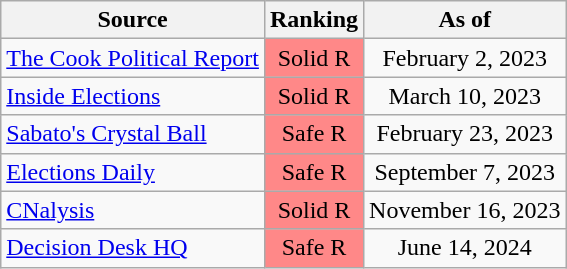<table class="wikitable" style="text-align:center">
<tr>
<th>Source</th>
<th>Ranking</th>
<th>As of</th>
</tr>
<tr>
<td align=left><a href='#'>The Cook Political Report</a></td>
<td style="color:black;background:#f88" data-sort-value=5>Solid R</td>
<td>February 2, 2023</td>
</tr>
<tr>
<td align=left><a href='#'>Inside Elections</a></td>
<td style="color:black;background:#f88" data-sort-value=5>Solid R</td>
<td>March 10, 2023</td>
</tr>
<tr>
<td align=left><a href='#'>Sabato's Crystal Ball</a></td>
<td style="color:black;background:#f88" data-sort-value=4>Safe R</td>
<td>February 23, 2023</td>
</tr>
<tr>
<td align=left><a href='#'>Elections Daily</a></td>
<td style="color:black;background:#f88" data-sort-value=4>Safe R</td>
<td>September 7, 2023</td>
</tr>
<tr>
<td align=left><a href='#'>CNalysis</a></td>
<td style="color:black;background:#f88" data-sort-value=5>Solid R</td>
<td>November 16, 2023</td>
</tr>
<tr>
<td align=left><a href='#'>Decision Desk HQ</a></td>
<td style="color:black;background:#f88" data-sort-value=4>Safe R</td>
<td>June 14, 2024</td>
</tr>
</table>
